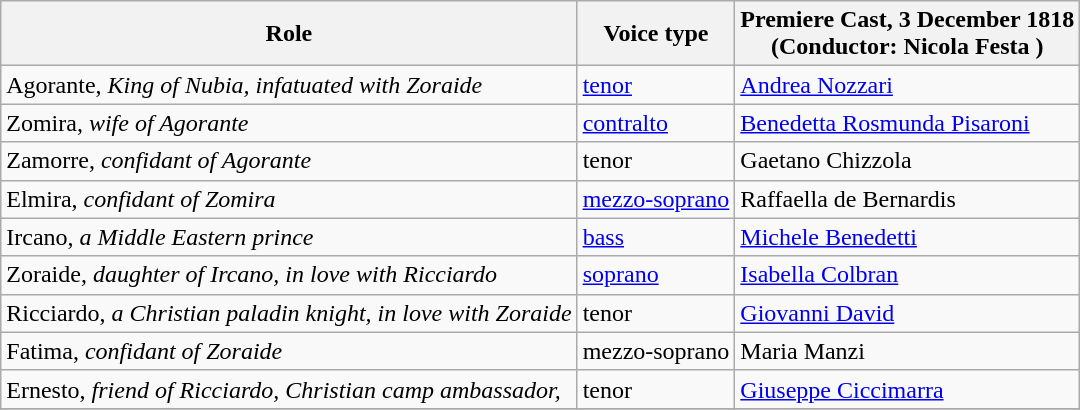<table class="wikitable">
<tr>
<th>Role</th>
<th>Voice type</th>
<th>Premiere Cast, 3 December 1818<br>(Conductor: Nicola Festa )</th>
</tr>
<tr>
<td>Agorante, <em>King of Nubia, infatuated with Zoraide</em></td>
<td><a href='#'>tenor</a></td>
<td><a href='#'>Andrea Nozzari</a></td>
</tr>
<tr>
<td>Zomira, <em>wife of Agorante</em></td>
<td><a href='#'>contralto</a></td>
<td><a href='#'>Benedetta Rosmunda Pisaroni</a></td>
</tr>
<tr>
<td>Zamorre, <em>confidant of Agorante</em></td>
<td>tenor</td>
<td>Gaetano Chizzola</td>
</tr>
<tr>
<td>Elmira, <em>confidant of Zomira</em></td>
<td><a href='#'>mezzo-soprano</a></td>
<td>Raffaella de Bernardis</td>
</tr>
<tr>
<td>Ircano, <em>a Middle Eastern  prince</em></td>
<td><a href='#'>bass</a></td>
<td><a href='#'>Michele Benedetti</a></td>
</tr>
<tr>
<td>Zoraide, <em>daughter of Ircano, in love with Ricciardo</em></td>
<td><a href='#'>soprano</a></td>
<td><a href='#'>Isabella Colbran</a></td>
</tr>
<tr>
<td>Ricciardo, <em>a Christian paladin knight, in love with Zoraide</em></td>
<td>tenor</td>
<td><a href='#'>Giovanni David</a></td>
</tr>
<tr>
<td>Fatima, <em>confidant of Zoraide</em></td>
<td>mezzo-soprano</td>
<td>Maria Manzi</td>
</tr>
<tr>
<td>Ernesto, <em>friend of Ricciardo, Christian camp ambassador, </em></td>
<td>tenor</td>
<td><a href='#'>Giuseppe Ciccimarra</a></td>
</tr>
<tr>
</tr>
</table>
